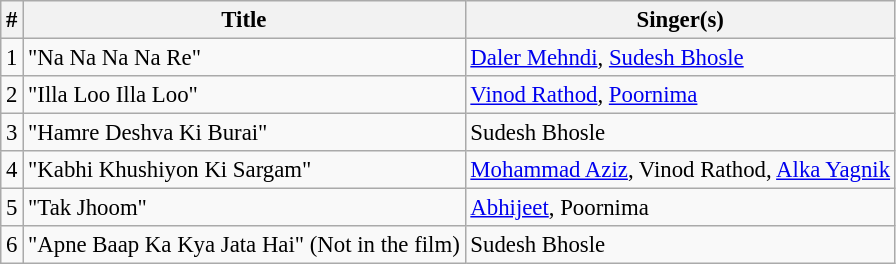<table class="wikitable" style="font-size:95%;">
<tr>
<th>#</th>
<th>Title</th>
<th>Singer(s)</th>
</tr>
<tr>
<td>1</td>
<td>"Na Na Na Na Re"</td>
<td><a href='#'>Daler Mehndi</a>, <a href='#'>Sudesh Bhosle</a></td>
</tr>
<tr>
<td>2</td>
<td>"Illa Loo Illa Loo"</td>
<td><a href='#'>Vinod Rathod</a>, <a href='#'>Poornima</a></td>
</tr>
<tr>
<td>3</td>
<td>"Hamre Deshva Ki Burai"</td>
<td>Sudesh Bhosle</td>
</tr>
<tr>
<td>4</td>
<td>"Kabhi Khushiyon Ki Sargam"</td>
<td><a href='#'>Mohammad Aziz</a>, Vinod Rathod, <a href='#'>Alka Yagnik</a></td>
</tr>
<tr>
<td>5</td>
<td>"Tak Jhoom"</td>
<td><a href='#'>Abhijeet</a>, Poornima</td>
</tr>
<tr>
<td>6</td>
<td>"Apne Baap Ka Kya Jata Hai" (Not in the film)</td>
<td>Sudesh Bhosle</td>
</tr>
</table>
